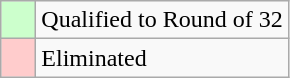<table class="wikitable">
<tr>
<td style="background: #ccffcc;">    </td>
<td>Qualified to Round of 32</td>
</tr>
<tr>
<td style="background: #ffcccc;">    </td>
<td>Eliminated</td>
</tr>
</table>
